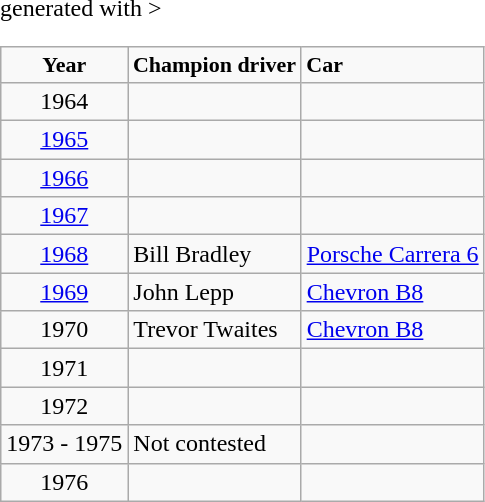<table class="wikitable" <hiddentext>generated with >
<tr style="font-size:11pt;font-weight:bold">
<td height="15" align="center">Year</td>
<td>Champion driver</td>
<td>Car</td>
</tr>
<tr>
<td height="13" align="center">1964</td>
<td> </td>
<td> </td>
</tr>
<tr>
<td height="13" align="center"><a href='#'>1965</a></td>
<td> </td>
<td> </td>
</tr>
<tr>
<td height="13" align="center"><a href='#'>1966</a></td>
<td> </td>
<td> </td>
</tr>
<tr>
<td height="13" align="center"><a href='#'>1967</a></td>
<td> </td>
<td> </td>
</tr>
<tr>
<td height="13" align="center"><a href='#'>1968</a></td>
<td>Bill Bradley </td>
<td><a href='#'>Porsche Carrera 6</a></td>
</tr>
<tr>
<td height="13" align="center"><a href='#'>1969</a></td>
<td>John Lepp </td>
<td><a href='#'>Chevron B8</a></td>
</tr>
<tr>
<td height="13" align="center">1970</td>
<td>Trevor Twaites </td>
<td><a href='#'>Chevron B8</a></td>
</tr>
<tr>
<td height="13" align="center">1971</td>
<td> </td>
<td> </td>
</tr>
<tr>
<td height="13" align="center">1972</td>
<td> </td>
<td> </td>
</tr>
<tr>
<td height="13" align="center">1973 - 1975</td>
<td>Not contested</td>
<td> </td>
</tr>
<tr>
<td height="13" align="center">1976</td>
<td> </td>
<td> </td>
</tr>
</table>
